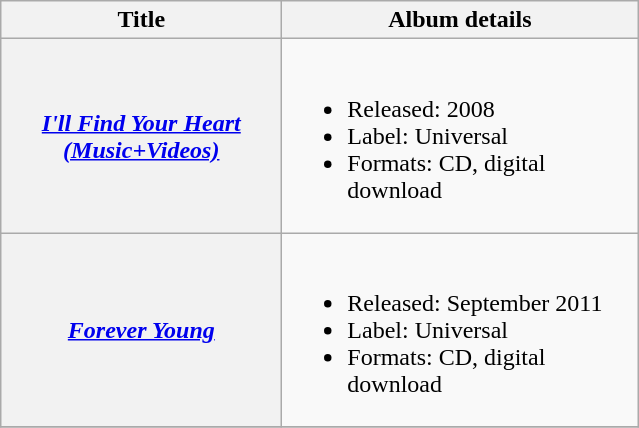<table class="wikitable plainrowheaders" style="text-align:center;" border="1">
<tr>
<th scope="col" width="180">Title</th>
<th scope="col" width="230">Album details</th>
</tr>
<tr>
<th scope="row"><em><a href='#'>I'll Find Your Heart (Music+Videos)</a></em></th>
<td align="left"><br><ul><li>Released: 2008</li><li>Label: Universal</li><li>Formats: CD, digital download</li></ul></td>
</tr>
<tr>
<th scope="row"><em><a href='#'>Forever Young</a></em></th>
<td align="left"><br><ul><li>Released: September 2011</li><li>Label: Universal</li><li>Formats: CD, digital download</li></ul></td>
</tr>
<tr>
</tr>
</table>
